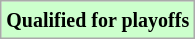<table class="wikitable">
<tr>
<td bgcolor="#ccffcc"><small><strong>Qualified for playoffs</strong></small></td>
</tr>
</table>
